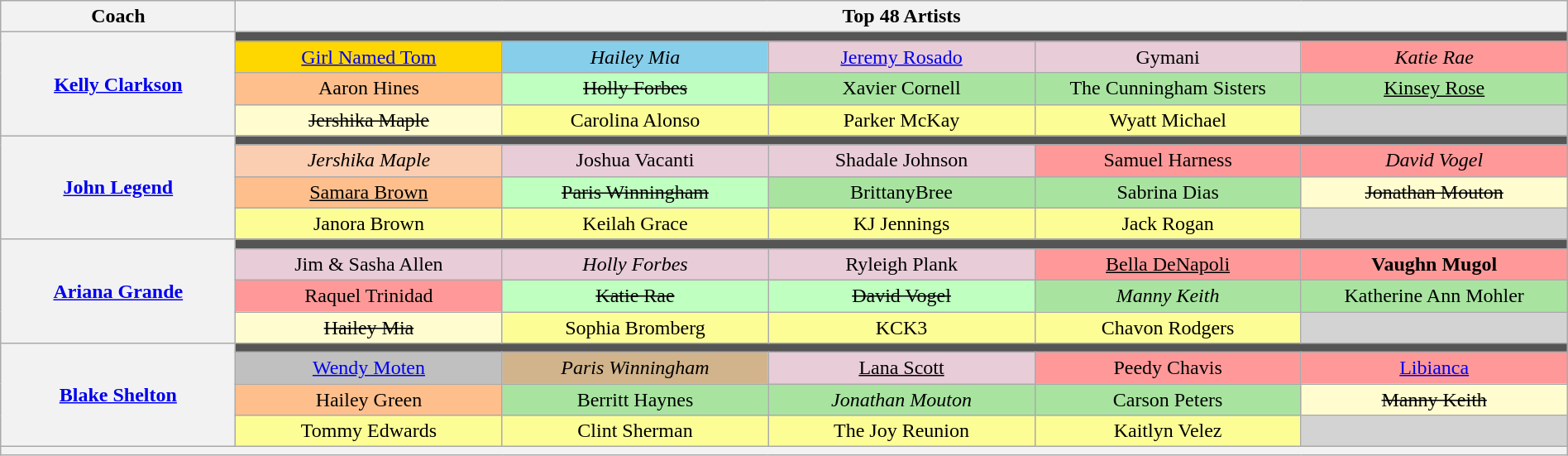<table class="wikitable" style="text-align:center; width:100%">
<tr>
<th scope="col" style="width:15%">Coach</th>
<th scope="col" style="width:85%" colspan="5">Top 48 Artists</th>
</tr>
<tr>
<th rowspan="4"><a href='#'>Kelly Clarkson</a></th>
<td colspan="5" style="background:#555"></td>
</tr>
<tr>
<td style="background:gold"><a href='#'>Girl Named Tom</a></td>
<td style="background:skyblue"><em>Hailey Mia</em></td>
<td style="background:#E8CCD7"><a href='#'>Jeremy Rosado</a></td>
<td style="background:#E8CCD7">Gymani</td>
<td style="background:#FF9999"><em>Katie Rae</em></td>
</tr>
<tr>
<td style="background:#FFBF8C">Aaron Hines</td>
<td style="background:#BFFFC0"><s>Holly Forbes</s></td>
<td style="background:#A8E4A0">Xavier Cornell</td>
<td style="background:#A8E4A0">The Cunningham Sisters</td>
<td style="background:#A8E4A0"><u>Kinsey Rose</u></td>
</tr>
<tr>
<td style="background:#FFFDD0; width:17%"><s>Jershika Maple</s></td>
<td style="background:#FDFD96; width:17%">Carolina Alonso</td>
<td style="background:#FDFD96; width:17%">Parker McKay</td>
<td style="background:#FDFD96; width:17%">Wyatt Michael</td>
<td style="background:lightgrey; width:17%"></td>
</tr>
<tr>
<th rowspan="4"><a href='#'>John Legend</a></th>
<td colspan="5" style="background:#555"></td>
</tr>
<tr>
<td style="background:#fbceb1"><em>Jershika Maple</em></td>
<td style="background:#E8CCD7">Joshua Vacanti</td>
<td style="background:#E8CCD7">Shadale Johnson</td>
<td style="background:#FF9999">Samuel Harness</td>
<td style="background:#FF9999"><em>David Vogel</em></td>
</tr>
<tr>
<td style="background:#FFBF8C"><u>Samara Brown</u></td>
<td style="background:#BFFFC0"><s>Paris Winningham</s></td>
<td style="background:#A8E4A0">BrittanyBree</td>
<td style="background:#A8E4A0">Sabrina Dias</td>
<td style="background:#FFFDD0"><s>Jonathan Mouton</s></td>
</tr>
<tr>
<td style="background:#FDFD96">Janora Brown</td>
<td style="background:#FDFD96">Keilah Grace</td>
<td style="background:#FDFD96">KJ Jennings</td>
<td style="background:#FDFD96">Jack Rogan</td>
<td style="background:lightgrey"></td>
</tr>
<tr>
<th rowspan="4"><a href='#'>Ariana Grande</a></th>
<td colspan="5" style="background:#555"></td>
</tr>
<tr>
<td style="background:#E8CCD7">Jim & Sasha Allen</td>
<td style="background:#E8CCD7"><em>Holly Forbes</em></td>
<td style="background:#E8CCD7">Ryleigh Plank</td>
<td style="background:#FF9999"><u>Bella DeNapoli</u></td>
<td style="background:#FF9999"><strong>Vaughn Mugol</strong></td>
</tr>
<tr>
<td style="background:#FF9999">Raquel Trinidad</td>
<td style="background:#BFFFC0"><s>Katie Rae</s></td>
<td style="background:#BFFFC0"><s>David Vogel</s></td>
<td style="background:#A8E4A0"><em>Manny Keith</em></td>
<td style="background:#A8E4A0">Katherine Ann Mohler</td>
</tr>
<tr>
<td style="background:#FFFDD0"><s>Hailey Mia</s></td>
<td style="background:#FDFD96">Sophia Bromberg</td>
<td style="background:#FDFD96">KCK3</td>
<td style="background:#FDFD96">Chavon Rodgers</td>
<td style="background:lightgrey"></td>
</tr>
<tr>
<th rowspan="4"><a href='#'>Blake Shelton</a></th>
<td colspan="5" style="background:#555"></td>
</tr>
<tr>
<td style="background:silver"><a href='#'>Wendy Moten</a></td>
<td style="background:tan"><em>Paris Winningham</em></td>
<td style="background:#E8CCD7"><u>Lana Scott</u></td>
<td style="background:#FF9999">Peedy Chavis</td>
<td style="background:#FF9999"><a href='#'>Libianca</a></td>
</tr>
<tr>
<td style="background:#FFBF8C">Hailey Green</td>
<td style="background:#A8E4A0">Berritt Haynes</td>
<td style="background:#A8E4A0"><em>Jonathan Mouton</em></td>
<td style="background:#A8E4A0">Carson Peters</td>
<td style="background:#FFFDD0"><s>Manny Keith</s></td>
</tr>
<tr>
<td style="background:#FDFD96">Tommy Edwards</td>
<td style="background:#FDFD96">Clint Sherman</td>
<td style="background:#FDFD96">The Joy Reunion</td>
<td style="background:#FDFD96">Kaitlyn Velez</td>
<td style="background:lightgrey"></td>
</tr>
<tr>
<th colspan="6" style="font-size:95%; line-height:14px"></th>
</tr>
</table>
